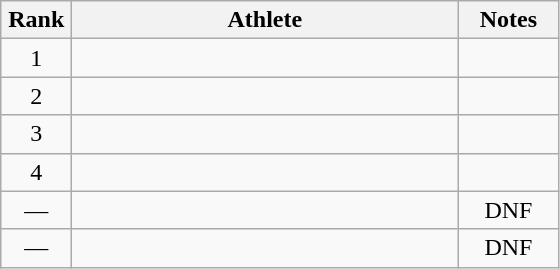<table class=wikitable style="text-align:center">
<tr>
<th width=40>Rank</th>
<th width=250>Athlete</th>
<th width=60>Notes</th>
</tr>
<tr>
<td>1</td>
<td align=left></td>
<td></td>
</tr>
<tr>
<td>2</td>
<td align=left></td>
<td></td>
</tr>
<tr>
<td>3</td>
<td align=left></td>
<td></td>
</tr>
<tr>
<td>4</td>
<td align=left></td>
<td></td>
</tr>
<tr>
<td>—</td>
<td align=left></td>
<td>DNF</td>
</tr>
<tr>
<td>—</td>
<td align=left></td>
<td>DNF</td>
</tr>
</table>
